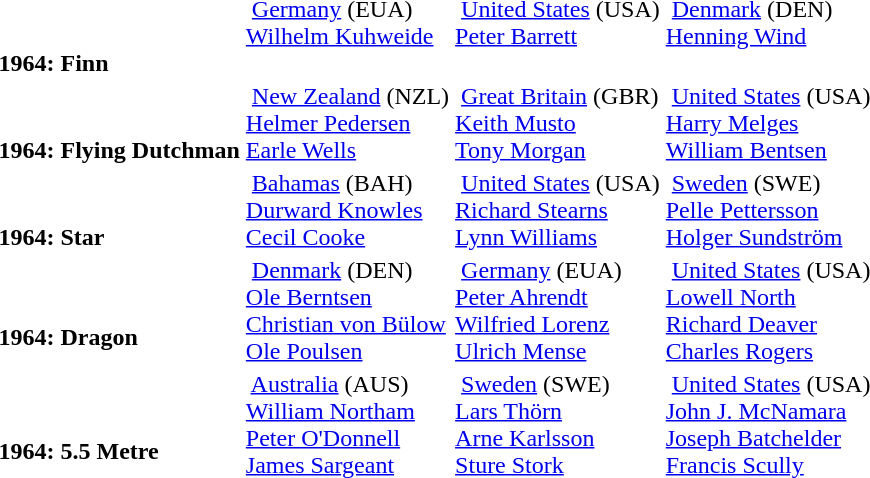<table>
<tr>
<td style="align:center;"><br><br><strong>1964: Finn</strong> <br></td>
<td style="vertical-align:top;"> <a href='#'>Germany</a> <span>(EUA)</span><br><a href='#'>Wilhelm Kuhweide</a></td>
<td style="vertical-align:top;"> <a href='#'>United States</a> <span>(USA)</span><br><a href='#'>Peter Barrett</a></td>
<td style="vertical-align:top;"> <a href='#'>Denmark</a> <span>(DEN)</span><br><a href='#'>Henning Wind</a></td>
</tr>
<tr>
<td style="align:center;"><br><br><strong>1964: Flying Dutchman</strong> <br></td>
<td style="vertical-align:top;"> <a href='#'>New Zealand</a> <span>(NZL)</span><br><a href='#'>Helmer Pedersen</a><br><a href='#'>Earle Wells</a></td>
<td style="vertical-align:top;"> <a href='#'>Great Britain</a> <span>(GBR)</span><br><a href='#'>Keith Musto</a><br><a href='#'>Tony Morgan</a></td>
<td style="vertical-align:top;"> <a href='#'>United States</a> <span>(USA)</span><br><a href='#'>Harry Melges</a><br><a href='#'>William Bentsen</a></td>
</tr>
<tr>
<td style="align:center;"><br><br><strong>1964: Star</strong> <br></td>
<td style="vertical-align:top;"> <a href='#'>Bahamas</a> <span>(BAH)</span><br><a href='#'>Durward Knowles</a><br><a href='#'>Cecil Cooke</a></td>
<td style="vertical-align:top;"> <a href='#'>United States</a> <span>(USA)</span><br><a href='#'>Richard Stearns</a><br><a href='#'>Lynn Williams</a></td>
<td style="vertical-align:top;"> <a href='#'>Sweden</a> <span>(SWE)</span><br><a href='#'>Pelle Pettersson</a><br><a href='#'>Holger Sundström</a></td>
</tr>
<tr>
<td style="align:center;"><br><br><strong>1964: Dragon</strong> <br></td>
<td style="vertical-align:top;"> <a href='#'>Denmark</a> <span>(DEN)</span><br><a href='#'>Ole Berntsen</a><br><a href='#'>Christian von Bülow</a><br><a href='#'>Ole Poulsen</a></td>
<td style="vertical-align:top;"> <a href='#'>Germany</a> <span>(EUA)</span><br><a href='#'>Peter Ahrendt</a><br><a href='#'>Wilfried Lorenz</a><br><a href='#'>Ulrich Mense</a></td>
<td style="vertical-align:top;"> <a href='#'>United States</a> <span>(USA)</span><br><a href='#'>Lowell North</a><br><a href='#'>Richard Deaver</a><br><a href='#'>Charles Rogers</a></td>
</tr>
<tr>
<td style="align:center;"><br><br><strong>1964: 5.5 Metre</strong> <br></td>
<td style="vertical-align:top;"> <a href='#'>Australia</a> <span>(AUS)</span><br><a href='#'>William Northam</a><br><a href='#'>Peter O'Donnell</a><br><a href='#'>James Sargeant</a></td>
<td style="vertical-align:top;"> <a href='#'>Sweden</a> <span>(SWE)</span><br><a href='#'>Lars Thörn</a><br><a href='#'>Arne Karlsson</a><br><a href='#'>Sture Stork</a></td>
<td style="vertical-align:top;"> <a href='#'>United States</a> <span>(USA)</span><br><a href='#'>John J. McNamara</a><br><a href='#'>Joseph Batchelder</a><br><a href='#'>Francis Scully</a></td>
</tr>
</table>
